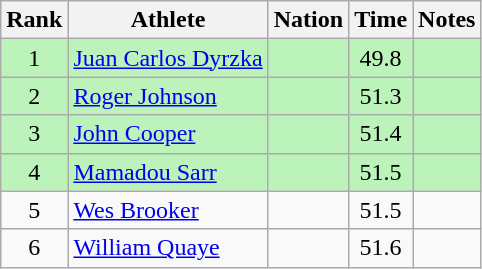<table class="wikitable sortable" style="text-align:center">
<tr>
<th>Rank</th>
<th>Athlete</th>
<th>Nation</th>
<th>Time</th>
<th>Notes</th>
</tr>
<tr bgcolor=bbf3bb>
<td>1</td>
<td align="left"><a href='#'>Juan Carlos Dyrzka</a></td>
<td align="left"></td>
<td>49.8</td>
<td></td>
</tr>
<tr bgcolor=bbf3bb>
<td>2</td>
<td align="left"><a href='#'>Roger Johnson</a></td>
<td align="left"></td>
<td>51.3</td>
<td></td>
</tr>
<tr bgcolor=bbf3bb>
<td>3</td>
<td align="left"><a href='#'>John Cooper</a></td>
<td align="left"></td>
<td>51.4</td>
<td></td>
</tr>
<tr bgcolor=bbf3bb>
<td>4</td>
<td align="left"><a href='#'>Mamadou Sarr</a></td>
<td align="left"></td>
<td>51.5</td>
<td></td>
</tr>
<tr>
<td>5</td>
<td align="left"><a href='#'>Wes Brooker</a></td>
<td align="left"></td>
<td>51.5</td>
<td></td>
</tr>
<tr>
<td>6</td>
<td align="left"><a href='#'>William Quaye</a></td>
<td align="left"></td>
<td>51.6</td>
<td></td>
</tr>
</table>
